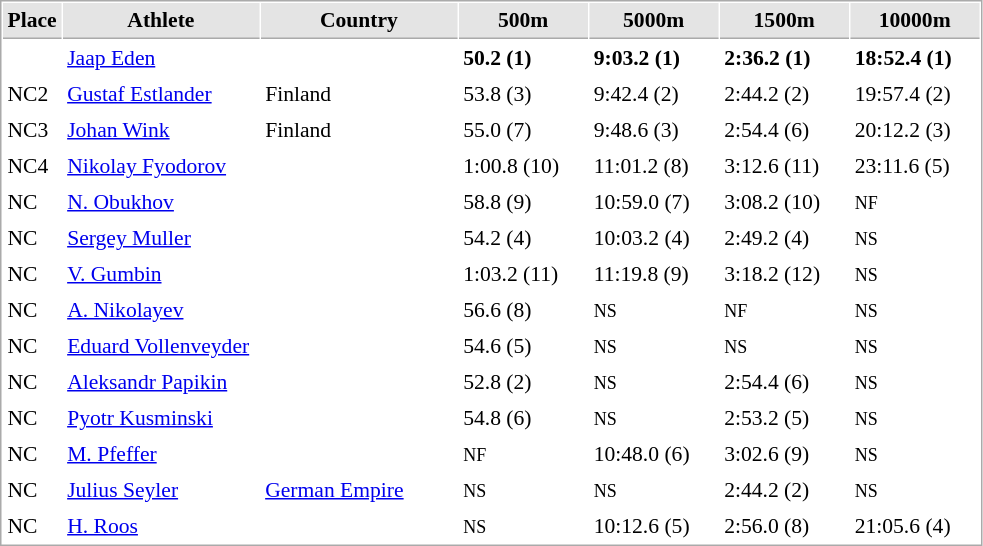<table cellspacing="1" cellpadding="3" style="border:1px solid #AAAAAA;font-size:90%">
<tr bgcolor="#E4E4E4">
<th style="border-bottom:1px solid #AAAAAA" width=15>Place</th>
<th style="border-bottom:1px solid #AAAAAA" width=125>Athlete</th>
<th style="border-bottom:1px solid #AAAAAA" width=125>Country</th>
<th style="border-bottom:1px solid #AAAAAA" width=80>500m</th>
<th style="border-bottom:1px solid #AAAAAA" width=80>5000m</th>
<th style="border-bottom:1px solid #AAAAAA" width=80>1500m</th>
<th style="border-bottom:1px solid #AAAAAA" width=80>10000m</th>
</tr>
<tr>
<td></td>
<td><a href='#'>Jaap Eden</a></td>
<td></td>
<td><strong>50.2 (1)</strong></td>
<td><strong>9:03.2 (1)</strong></td>
<td><strong>2:36.2 (1)</strong></td>
<td><strong>18:52.4 (1)</strong></td>
</tr>
<tr>
<td>NC2</td>
<td><a href='#'>Gustaf Estlander</a></td>
<td> Finland</td>
<td>53.8 (3)</td>
<td>9:42.4 (2)</td>
<td>2:44.2 (2)</td>
<td>19:57.4 (2)</td>
</tr>
<tr>
<td>NC3</td>
<td><a href='#'>Johan Wink</a></td>
<td> Finland</td>
<td>55.0 (7)</td>
<td>9:48.6 (3)</td>
<td>2:54.4 (6)</td>
<td>20:12.2 (3)</td>
</tr>
<tr>
<td>NC4</td>
<td><a href='#'>Nikolay Fyodorov</a></td>
<td></td>
<td>1:00.8 (10)</td>
<td>11:01.2 (8)</td>
<td>3:12.6 (11)</td>
<td>23:11.6 (5)</td>
</tr>
<tr>
<td>NC</td>
<td><a href='#'>N. Obukhov</a></td>
<td></td>
<td>58.8 (9)</td>
<td>10:59.0 (7)</td>
<td>3:08.2 (10)</td>
<td><small>NF</small></td>
</tr>
<tr>
<td>NC</td>
<td><a href='#'>Sergey Muller</a></td>
<td></td>
<td>54.2 (4)</td>
<td>10:03.2 (4)</td>
<td>2:49.2 (4)</td>
<td><small>NS</small></td>
</tr>
<tr>
<td>NC</td>
<td><a href='#'>V. Gumbin</a></td>
<td></td>
<td>1:03.2 (11)</td>
<td>11:19.8 (9)</td>
<td>3:18.2 (12)</td>
<td><small>NS</small></td>
</tr>
<tr>
<td>NC</td>
<td><a href='#'>A. Nikolayev</a></td>
<td></td>
<td>56.6 (8)</td>
<td><small>NS</small></td>
<td><small>NF</small></td>
<td><small>NS</small></td>
</tr>
<tr>
<td>NC</td>
<td><a href='#'>Eduard Vollenveyder</a></td>
<td></td>
<td>54.6 (5)</td>
<td><small>NS</small></td>
<td><small>NS</small></td>
<td><small>NS</small></td>
</tr>
<tr>
<td>NC</td>
<td><a href='#'>Aleksandr Papikin</a></td>
<td></td>
<td>52.8 (2)</td>
<td><small>NS</small></td>
<td>2:54.4 (6)</td>
<td><small>NS</small></td>
</tr>
<tr>
<td>NC</td>
<td><a href='#'>Pyotr Kusminski</a></td>
<td></td>
<td>54.8 (6)</td>
<td><small>NS</small></td>
<td>2:53.2 (5)</td>
<td><small>NS</small></td>
</tr>
<tr>
<td>NC</td>
<td><a href='#'>M. Pfeffer</a></td>
<td></td>
<td><small>NF</small></td>
<td>10:48.0 (6)</td>
<td>3:02.6 (9)</td>
<td><small>NS</small></td>
</tr>
<tr>
<td>NC</td>
<td><a href='#'>Julius Seyler</a></td>
<td> <a href='#'>German Empire</a></td>
<td><small>NS</small></td>
<td><small>NS</small></td>
<td>2:44.2 (2)</td>
<td><small>NS</small></td>
</tr>
<tr>
<td>NC</td>
<td><a href='#'>H. Roos</a></td>
<td></td>
<td><small>NS</small></td>
<td>10:12.6 (5)</td>
<td>2:56.0 (8)</td>
<td>21:05.6 (4)</td>
</tr>
</table>
